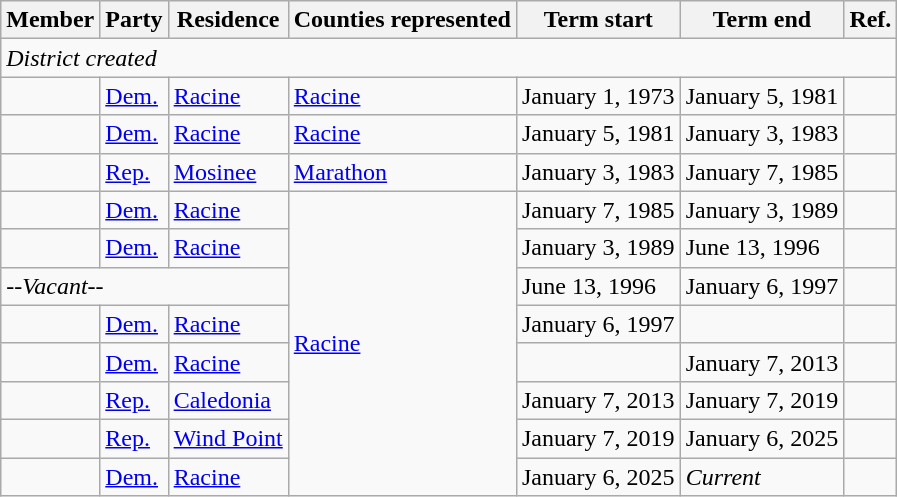<table class="wikitable">
<tr>
<th>Member</th>
<th>Party</th>
<th>Residence</th>
<th>Counties represented</th>
<th>Term start</th>
<th>Term end</th>
<th>Ref.</th>
</tr>
<tr>
<td colspan="7"><em>District created</em></td>
</tr>
<tr>
<td></td>
<td><a href='#'>Dem.</a></td>
<td><a href='#'>Racine</a></td>
<td><a href='#'>Racine</a></td>
<td>January 1, 1973</td>
<td>January 5, 1981</td>
<td></td>
</tr>
<tr>
<td></td>
<td><a href='#'>Dem.</a></td>
<td><a href='#'>Racine</a></td>
<td><a href='#'>Racine</a></td>
<td>January 5, 1981</td>
<td>January 3, 1983</td>
<td></td>
</tr>
<tr>
<td></td>
<td><a href='#'>Rep.</a></td>
<td><a href='#'>Mosinee</a></td>
<td><a href='#'>Marathon</a></td>
<td>January 3, 1983</td>
<td>January 7, 1985</td>
<td></td>
</tr>
<tr>
<td></td>
<td><a href='#'>Dem.</a></td>
<td><a href='#'>Racine</a></td>
<td rowspan="8"><a href='#'>Racine</a></td>
<td>January 7, 1985</td>
<td>January 3, 1989</td>
<td></td>
</tr>
<tr>
<td></td>
<td><a href='#'>Dem.</a></td>
<td><a href='#'>Racine</a></td>
<td>January 3, 1989</td>
<td>June 13, 1996</td>
<td></td>
</tr>
<tr>
<td colspan="3"><em>--Vacant--</em></td>
<td>June 13, 1996</td>
<td>January 6, 1997</td>
<td></td>
</tr>
<tr>
<td></td>
<td><a href='#'>Dem.</a></td>
<td><a href='#'>Racine</a></td>
<td>January 6, 1997</td>
<td></td>
<td></td>
</tr>
<tr>
<td></td>
<td><a href='#'>Dem.</a></td>
<td><a href='#'>Racine</a></td>
<td></td>
<td>January 7, 2013</td>
<td></td>
</tr>
<tr>
<td></td>
<td><a href='#'>Rep.</a></td>
<td><a href='#'>Caledonia</a></td>
<td>January 7, 2013</td>
<td>January 7, 2019</td>
<td></td>
</tr>
<tr>
<td></td>
<td><a href='#'>Rep.</a></td>
<td><a href='#'>Wind Point</a></td>
<td>January 7, 2019</td>
<td>January 6, 2025</td>
<td></td>
</tr>
<tr>
<td></td>
<td><a href='#'>Dem.</a></td>
<td><a href='#'>Racine</a></td>
<td>January 6, 2025</td>
<td><em>Current</em></td>
<td></td>
</tr>
</table>
